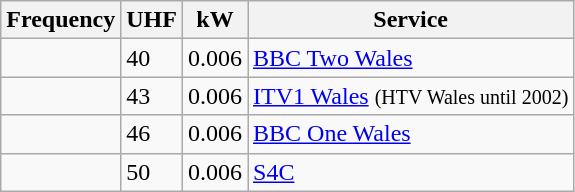<table class="wikitable sortable">
<tr>
<th>Frequency</th>
<th>UHF</th>
<th>kW</th>
<th>Service</th>
</tr>
<tr>
<td></td>
<td>40</td>
<td>0.006</td>
<td><a href='#'>BBC Two Wales</a></td>
</tr>
<tr>
<td></td>
<td>43</td>
<td>0.006</td>
<td><a href='#'>ITV1 Wales</a> <small>(HTV Wales until 2002)</small></td>
</tr>
<tr>
<td></td>
<td>46</td>
<td>0.006</td>
<td><a href='#'>BBC One Wales</a></td>
</tr>
<tr>
<td></td>
<td>50</td>
<td>0.006</td>
<td><a href='#'>S4C</a></td>
</tr>
</table>
